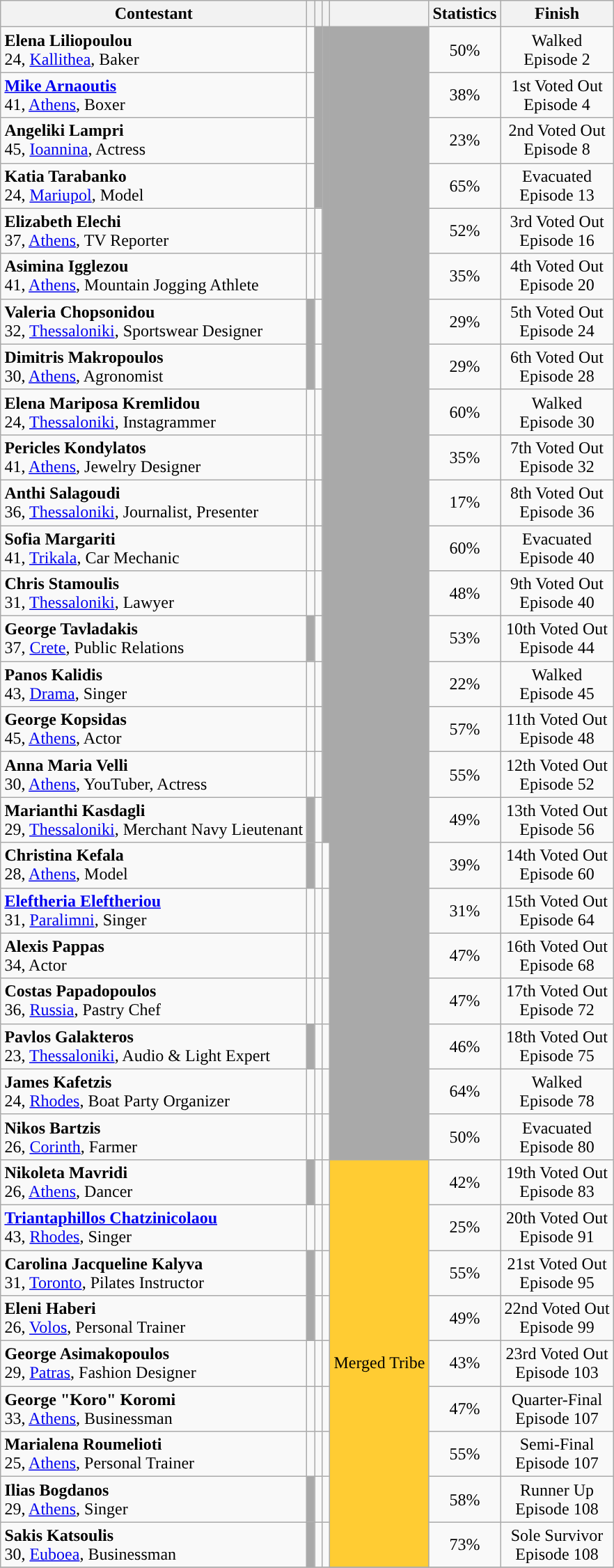<table class="wikitable sortable" style="margin:auto; text-align:center">
<tr>
<th>Contestant</th>
<th></th>
<th></th>
<th></th>
<th></th>
<th>Statistics</th>
<th>Finish</th>
</tr>
<tr>
<td align="left"><strong>Elena Liliopoulou</strong> <br> 24, <a href='#'>Kallithea</a>, Baker</td>
<td></td>
<td bgcolor="darkgray" rowspan="4"></td>
<td bgcolor="darkgray" rowspan="18"></td>
<td bgcolor="darkgray" rowspan="25"></td>
<td>50%</td>
<td>Walked<br>Episode 2</td>
</tr>
<tr>
<td align="left"><strong><a href='#'>Mike Arnaoutis</a></strong> <br> 41, <a href='#'>Athens</a>, Boxer</td>
<td></td>
<td>38%</td>
<td>1st Voted Out<br>Episode 4</td>
</tr>
<tr>
<td align="left"><strong>Angeliki Lampri</strong> <br> 45, <a href='#'>Ioannina</a>, Actress</td>
<td></td>
<td>23%</td>
<td>2nd Voted Out<br>Episode 8</td>
</tr>
<tr>
<td align="left"><strong>Katia Tarabanko</strong> <br> 24, <a href='#'>Mariupol</a>, Model</td>
<td></td>
<td>65%</td>
<td>Evacuated<br>Episode 13</td>
</tr>
<tr>
<td align="left"><strong>Elizabeth Elechi</strong> <br> 37, <a href='#'>Athens</a>, TV Reporter</td>
<td></td>
<td></td>
<td>52%</td>
<td>3rd Voted Out<br>Episode 16</td>
</tr>
<tr>
<td align="left"><strong>Asimina Igglezou</strong> <br> 41, <a href='#'>Athens</a>, Mountain Jogging Athlete</td>
<td></td>
<td></td>
<td>35%</td>
<td>4th Voted Out<br>Episode 20</td>
</tr>
<tr>
<td align="left"><strong>Valeria Chopsonidou</strong> <br> 32, <a href='#'>Thessaloniki</a>, Sportswear Designer</td>
<td bgcolor="darkgray"></td>
<td></td>
<td>29%</td>
<td>5th Voted Out<br>Episode 24</td>
</tr>
<tr>
<td align="left"><strong>Dimitris Makropoulos</strong> <br> 30, <a href='#'>Athens</a>, Agronomist</td>
<td bgcolor="darkgray"></td>
<td></td>
<td>29%</td>
<td>6th Voted Out<br>Episode 28</td>
</tr>
<tr>
<td align="left"><strong>Elena Mariposa Kremlidou</strong> <br> 24, <a href='#'>Thessaloniki</a>, Instagrammer</td>
<td></td>
<td></td>
<td>60%</td>
<td>Walked<br>Episode 30</td>
</tr>
<tr>
<td align="left"><strong>Pericles Kondylatos</strong> <br>41, <a href='#'>Athens</a>, Jewelry Designer</td>
<td></td>
<td></td>
<td>35%</td>
<td>7th Voted Out<br>Episode 32</td>
</tr>
<tr>
<td align="left"><strong>Anthi Salagoudi</strong> <br> 36, <a href='#'>Thessaloniki</a>, Journalist, Presenter</td>
<td></td>
<td></td>
<td>17%</td>
<td>8th Voted Out<br>Episode 36</td>
</tr>
<tr>
<td align="left"><strong>Sofia Margariti</strong> <br> 41, <a href='#'>Trikala</a>, Car Mechanic</td>
<td></td>
<td></td>
<td>60%</td>
<td>Evacuated<br>Episode 40</td>
</tr>
<tr>
<td align="left"><strong>Chris Stamoulis</strong> <br> 31, <a href='#'>Thessaloniki</a>, Lawyer</td>
<td></td>
<td></td>
<td>48%</td>
<td>9th Voted Out<br>Episode 40</td>
</tr>
<tr>
<td align="left"><strong>George Tavladakis</strong> <br> 37, <a href='#'>Crete</a>, Public Relations</td>
<td bgcolor="darkgray"></td>
<td></td>
<td>53%</td>
<td>10th Voted Out<br>Episode 44</td>
</tr>
<tr>
<td align="left"><strong>Panos Kalidis</strong> <br> 43, <a href='#'>Drama</a>, Singer</td>
<td></td>
<td></td>
<td>22%</td>
<td>Walked<br>Episode 45</td>
</tr>
<tr>
<td align="left"><strong>George Kopsidas</strong> <br> 45, <a href='#'>Athens</a>, Actor</td>
<td></td>
<td></td>
<td>57%</td>
<td>11th Voted Out<br>Episode 48</td>
</tr>
<tr>
<td align="left"><strong>Anna Maria Velli</strong> <br> 30, <a href='#'>Athens</a>, YouTuber, Actress</td>
<td></td>
<td></td>
<td>55%</td>
<td>12th Voted Out<br>Episode 52</td>
</tr>
<tr>
<td align="left"><strong>Marianthi Kasdagli</strong> <br> 29, <a href='#'>Thessaloniki</a>, Merchant Navy Lieutenant</td>
<td bgcolor="darkgray"></td>
<td></td>
<td>49%</td>
<td>13th Voted Out<br>Episode 56</td>
</tr>
<tr>
<td align="left"><strong>Christina Kefala</strong> <br> 28, <a href='#'>Athens</a>, Model</td>
<td bgcolor="darkgray"></td>
<td></td>
<td></td>
<td>39%</td>
<td>14th Voted Out<br>Episode 60</td>
</tr>
<tr>
<td align="left"><strong><a href='#'>Eleftheria Eleftheriou</a></strong> <br> 31, <a href='#'>Paralimni</a>, Singer</td>
<td></td>
<td></td>
<td></td>
<td>31%</td>
<td>15th Voted Out<br>Episode 64</td>
</tr>
<tr>
<td align="left"><strong>Alexis Pappas</strong> <br> 34, Actor</td>
<td></td>
<td></td>
<td></td>
<td>47%</td>
<td>16th Voted Out<br>Episode 68</td>
</tr>
<tr>
<td align="left"><strong>Costas Papadopoulos</strong> <br> 36, <a href='#'>Russia</a>, Pastry Chef</td>
<td></td>
<td></td>
<td></td>
<td>47%</td>
<td>17th Voted Out<br>Episode 72</td>
</tr>
<tr>
<td align="left"><strong>Pavlos Galakteros</strong> <br> 23, <a href='#'>Thessaloniki</a>, Audio & Light Expert</td>
<td bgcolor="darkgray"></td>
<td></td>
<td></td>
<td>46%</td>
<td>18th Voted Out<br>Episode 75</td>
</tr>
<tr>
<td align="left"><strong>James Kafetzis</strong> <br> 24, <a href='#'>Rhodes</a>, Boat Party Organizer</td>
<td></td>
<td></td>
<td></td>
<td>64%</td>
<td>Walked<br>Episode 78</td>
</tr>
<tr>
<td align="left"><strong>Nikos Bartzis</strong> <br> 26, <a href='#'>Corinth</a>, Farmer</td>
<td></td>
<td></td>
<td></td>
<td>50%</td>
<td>Evacuated<br>Episode 80</td>
</tr>
<tr>
<td align="left"><strong>Nikoleta Mavridi</strong> <br> 26, <a href='#'>Athens</a>, Dancer</td>
<td bgcolor="darkgray"></td>
<td></td>
<td></td>
<td bgcolor="#FFCC33" rowspan="9">Merged Tribe</td>
<td>42%</td>
<td>19th Voted Out<br>Episode 83</td>
</tr>
<tr>
<td align="left"><strong><a href='#'>Triantaphillos Chatzinicolaou</a></strong> <br> 43, <a href='#'>Rhodes</a>, Singer</td>
<td></td>
<td></td>
<td></td>
<td>25%</td>
<td>20th Voted Out<br>Episode 91</td>
</tr>
<tr>
<td align="left"><strong>Carolina Jacqueline Kalyva</strong> <br> 31, <a href='#'>Toronto</a>, Pilates Instructor</td>
<td bgcolor="darkgray"></td>
<td></td>
<td></td>
<td>55%</td>
<td>21st Voted Out<br>Episode 95</td>
</tr>
<tr>
<td align="left"><strong>Eleni Haberi</strong> <br> 26,  <a href='#'>Volos</a>, Personal Trainer</td>
<td bgcolor="darkgray"></td>
<td></td>
<td></td>
<td>49%</td>
<td>22nd Voted Out<br>Episode 99</td>
</tr>
<tr>
<td align="left"><strong>George Asimakopoulos</strong> <br> 29, <a href='#'>Patras</a>, Fashion Designer</td>
<td></td>
<td></td>
<td></td>
<td>43%</td>
<td>23rd Voted Out<br>Episode 103</td>
</tr>
<tr>
<td align="left"><strong>George "Koro" Koromi</strong> <br> 33, <a href='#'>Athens</a>, Businessman</td>
<td></td>
<td></td>
<td></td>
<td>47%</td>
<td>Quarter-Final<br>Episode 107</td>
</tr>
<tr>
<td align="left"><strong>Marialena Roumelioti</strong> <br> 25, <a href='#'>Athens</a>, Personal Trainer</td>
<td></td>
<td></td>
<td></td>
<td>55%</td>
<td>Semi-Final<br>Episode 107</td>
</tr>
<tr>
<td align="left"><strong>Ilias Bogdanos</strong> <br> 29, <a href='#'>Athens</a>, Singer</td>
<td bgcolor="darkgray"></td>
<td></td>
<td></td>
<td>58%</td>
<td>Runner Up <br>Episode 108</td>
</tr>
<tr>
<td align="left"><strong>Sakis Katsoulis</strong> <br> 30, <a href='#'>Euboea</a>, Businessman</td>
<td bgcolor="darkgray"></td>
<td></td>
<td></td>
<td>73%</td>
<td>Sole Survivor<br>Episode 108</td>
</tr>
<tr>
</tr>
</table>
